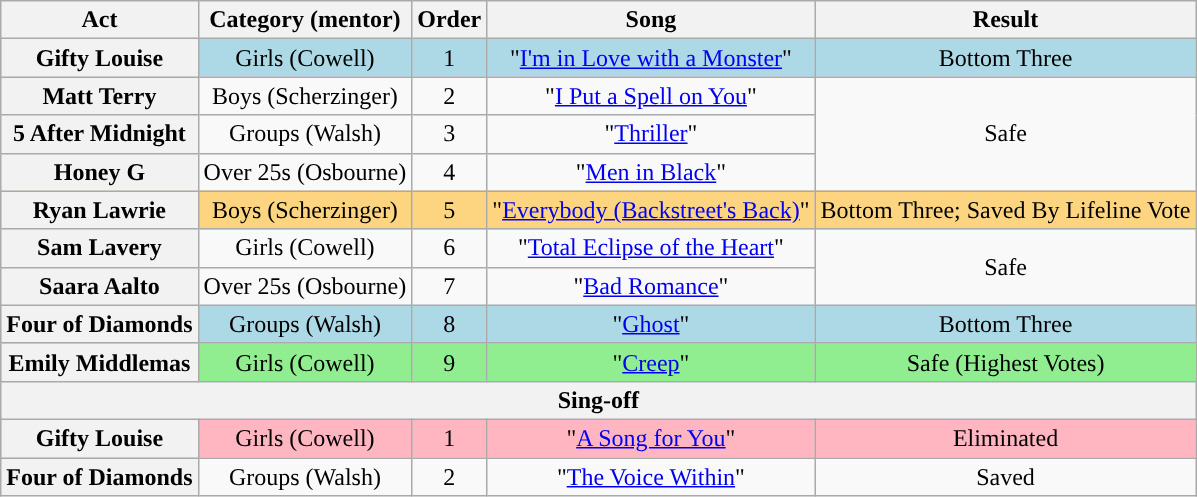<table class="wikitable plainrowheaders" style="text-align:center;">
<tr>
<th scope="col">Act</th>
<th scope="col">Category (mentor)</th>
<th scope="col">Order</th>
<th scope="col">Song</th>
<th scope="col">Result</th>
</tr>
<tr style="background:lightblue;">
<th scope="row">Gifty Louise</th>
<td>Girls (Cowell)</td>
<td>1</td>
<td>"<a href='#'>I'm in Love with a Monster</a>"</td>
<td>Bottom Three</td>
</tr>
<tr>
<th scope="row">Matt Terry</th>
<td>Boys (Scherzinger)</td>
<td>2</td>
<td>"<a href='#'>I Put a Spell on You</a>"</td>
<td rowspan=3>Safe</td>
</tr>
<tr>
<th scope="row">5 After Midnight</th>
<td>Groups (Walsh)</td>
<td>3</td>
<td>"<a href='#'>Thriller</a>"</td>
</tr>
<tr>
<th scope="row">Honey G</th>
<td>Over 25s (Osbourne)</td>
<td>4</td>
<td>"<a href='#'>Men in Black</a>"</td>
</tr>
<tr style="background:#fdd581;">
<th scope="row">Ryan Lawrie</th>
<td>Boys (Scherzinger)</td>
<td>5</td>
<td>"<a href='#'>Everybody (Backstreet's Back)</a>"</td>
<td>Bottom Three; Saved By Lifeline Vote</td>
</tr>
<tr>
<th scope="row">Sam Lavery</th>
<td>Girls (Cowell)</td>
<td>6</td>
<td>"<a href='#'>Total Eclipse of the Heart</a>"</td>
<td rowspan=2>Safe</td>
</tr>
<tr>
<th scope="row">Saara Aalto</th>
<td>Over 25s (Osbourne)</td>
<td>7</td>
<td>"<a href='#'>Bad Romance</a>"</td>
</tr>
<tr style="background:lightblue;">
<th scope="row">Four of Diamonds</th>
<td>Groups (Walsh)</td>
<td>8</td>
<td>"<a href='#'>Ghost</a>"</td>
<td>Bottom Three</td>
</tr>
<tr style="background:lightgreen;">
<th scope="row">Emily Middlemas</th>
<td>Girls (Cowell)</td>
<td>9</td>
<td>"<a href='#'>Creep</a>"</td>
<td>Safe (Highest Votes)</td>
</tr>
<tr>
<th colspan="5">Sing-off</th>
</tr>
<tr style="background:lightpink;">
<th scope="row">Gifty Louise</th>
<td>Girls (Cowell)</td>
<td>1</td>
<td>"<a href='#'>A Song for You</a>"</td>
<td>Eliminated</td>
</tr>
<tr>
<th scope="row">Four of Diamonds</th>
<td>Groups (Walsh)</td>
<td>2</td>
<td>"<a href='#'>The Voice Within</a>"</td>
<td>Saved</td>
</tr>
</table>
